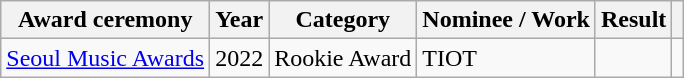<table class="wikitable plainrowheaders">
<tr>
<th>Award ceremony</th>
<th>Year</th>
<th>Category</th>
<th>Nominee / Work</th>
<th>Result</th>
<th></th>
</tr>
<tr>
<td><a href='#'>Seoul Music Awards</a></td>
<td>2022</td>
<td>Rookie Award</td>
<td>TIOT</td>
<td></td>
<td></td>
</tr>
</table>
